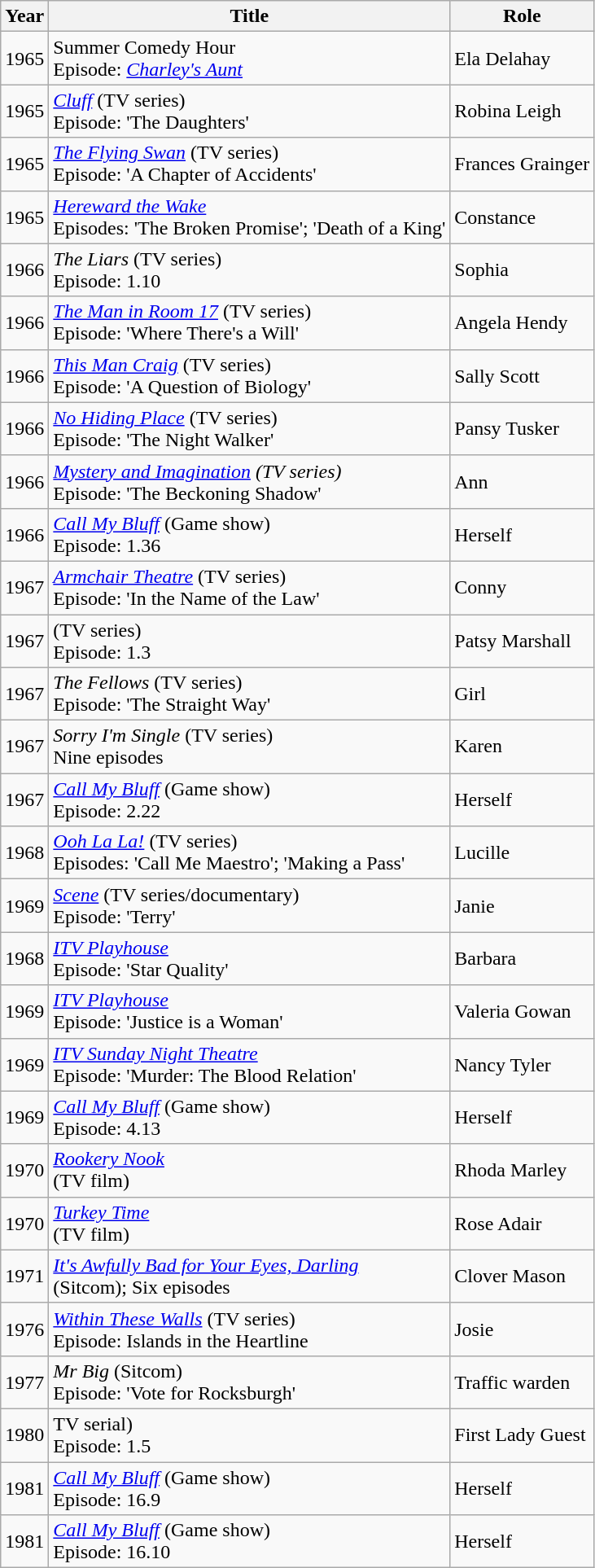<table class="wikitable">
<tr>
<th>Year</th>
<th>Title</th>
<th>Role</th>
</tr>
<tr>
<td>1965</td>
<td>Summer Comedy Hour<br>Episode: <em><a href='#'>Charley's Aunt</a></em></td>
<td>Ela Delahay</td>
</tr>
<tr>
<td>1965</td>
<td><em><a href='#'>Cluff</a></em> (TV series)<br>Episode: 'The Daughters'</td>
<td>Robina Leigh</td>
</tr>
<tr>
<td>1965</td>
<td><em><a href='#'>The Flying Swan</a></em> (TV series)<br>Episode: 'A Chapter of Accidents'</td>
<td>Frances Grainger</td>
</tr>
<tr>
<td>1965</td>
<td><em><a href='#'>Hereward the Wake</a></em> <br>Episodes: 'The Broken Promise'; 'Death of a King'</td>
<td>Constance</td>
</tr>
<tr>
<td>1966</td>
<td><em>The Liars</em> (TV series)<br>Episode: 1.10</td>
<td>Sophia</td>
</tr>
<tr>
<td>1966</td>
<td><em><a href='#'>The Man in Room 17</a></em> (TV series)<br>Episode: 'Where There's a Will'</td>
<td>Angela Hendy</td>
</tr>
<tr>
<td>1966</td>
<td><em><a href='#'>This Man Craig</a></em> (TV series)<br>Episode: 'A Question of Biology'</td>
<td>Sally Scott</td>
</tr>
<tr>
<td>1966</td>
<td><em><a href='#'>No Hiding Place</a></em> (TV series)<br>Episode: 'The Night Walker'</td>
<td>Pansy Tusker</td>
</tr>
<tr>
<td>1966</td>
<td><em><a href='#'>Mystery and Imagination</a> (TV series)</em><br>Episode: 'The Beckoning Shadow'</td>
<td>Ann</td>
</tr>
<tr>
<td>1966</td>
<td><em><a href='#'>Call My Bluff</a></em> (Game show)<br>Episode: 1.36</td>
<td>Herself</td>
</tr>
<tr>
<td>1967</td>
<td><em><a href='#'>Armchair Theatre</a></em> (TV series)<br>Episode: 'In the Name of the Law'</td>
<td>Conny</td>
</tr>
<tr>
<td>1967</td>
<td><em></em> (TV series)<br>Episode: 1.3</td>
<td>Patsy Marshall</td>
</tr>
<tr>
<td>1967</td>
<td><em>The Fellows</em> (TV series)<br>Episode: 'The Straight Way'</td>
<td>Girl</td>
</tr>
<tr>
<td>1967</td>
<td><em>Sorry I'm Single</em> (TV series)<br>Nine episodes</td>
<td>Karen</td>
</tr>
<tr>
<td>1967</td>
<td><em><a href='#'>Call My Bluff</a></em> (Game show)<br>Episode: 2.22</td>
<td>Herself</td>
</tr>
<tr>
<td>1968</td>
<td><em><a href='#'>Ooh La La!</a></em> (TV series)<br>Episodes: 'Call Me Maestro'; 'Making a Pass'</td>
<td>Lucille</td>
</tr>
<tr>
<td>1969</td>
<td><em><a href='#'>Scene</a></em> (TV series/documentary)<br>Episode: 'Terry'</td>
<td>Janie</td>
</tr>
<tr>
<td>1968</td>
<td><em><a href='#'>ITV Playhouse</a></em><br>Episode: 'Star Quality'</td>
<td>Barbara</td>
</tr>
<tr>
<td>1969</td>
<td><em><a href='#'>ITV Playhouse</a></em><br>Episode: 'Justice is a Woman'</td>
<td>Valeria Gowan</td>
</tr>
<tr>
<td>1969</td>
<td><em><a href='#'>ITV Sunday Night Theatre</a></em><br>Episode: 'Murder: The Blood Relation'</td>
<td>Nancy Tyler</td>
</tr>
<tr>
<td>1969</td>
<td><em><a href='#'>Call My Bluff</a></em> (Game show)<br>Episode: 4.13</td>
<td>Herself</td>
</tr>
<tr>
<td>1970</td>
<td><em><a href='#'>Rookery Nook</a></em><br>(TV film)</td>
<td>Rhoda Marley</td>
</tr>
<tr>
<td>1970</td>
<td><em><a href='#'>Turkey Time</a></em><br>(TV film)</td>
<td>Rose Adair</td>
</tr>
<tr>
<td>1971</td>
<td><em><a href='#'>It's Awfully Bad for Your Eyes, Darling</a></em><br>(Sitcom); Six episodes</td>
<td>Clover Mason</td>
</tr>
<tr>
<td>1976</td>
<td><em><a href='#'>Within These Walls</a></em> (TV series)<br>Episode: Islands in the Heartline</td>
<td>Josie</td>
</tr>
<tr>
<td>1977</td>
<td><em>Mr Big</em> (Sitcom)<br>Episode: 'Vote for Rocksburgh'</td>
<td>Traffic warden</td>
</tr>
<tr>
<td>1980</td>
<td>TV serial)<br>Episode: 1.5</td>
<td>First Lady Guest</td>
</tr>
<tr>
<td>1981</td>
<td><em><a href='#'>Call My Bluff</a></em> (Game show)<br>Episode: 16.9</td>
<td>Herself</td>
</tr>
<tr>
<td>1981</td>
<td><em><a href='#'>Call My Bluff</a></em> (Game show)<br>Episode: 16.10</td>
<td>Herself</td>
</tr>
</table>
